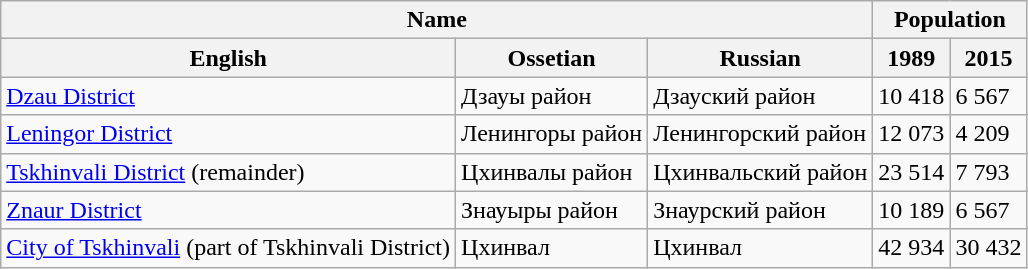<table class="wikitable sortable">
<tr>
<th colspan = 3>Name</th>
<th colspan = 2>Population</th>
</tr>
<tr>
<th>English</th>
<th>Ossetian</th>
<th>Russian</th>
<th>1989</th>
<th>2015</th>
</tr>
<tr>
<td><a href='#'>Dzau District</a></td>
<td>Дзауы район</td>
<td>Дзауский район</td>
<td>10 418</td>
<td>6 567</td>
</tr>
<tr>
<td><a href='#'>Leningor District</a></td>
<td>Ленингоры район</td>
<td>Ленингорский район</td>
<td>12 073</td>
<td>4 209</td>
</tr>
<tr>
<td><a href='#'>Tskhinvali District</a> (remainder)</td>
<td>Цхинвалы район</td>
<td>Цхинвальский район</td>
<td>23 514</td>
<td>7 793</td>
</tr>
<tr>
<td><a href='#'>Znaur District</a></td>
<td>Знауыры район</td>
<td>Знаурский район</td>
<td>10 189</td>
<td>6 567</td>
</tr>
<tr>
<td><a href='#'>City of Tskhinvali</a> (part of Tskhinvali District)</td>
<td>Цхинвал</td>
<td>Цхинвал</td>
<td>42 934</td>
<td>30 432</td>
</tr>
</table>
